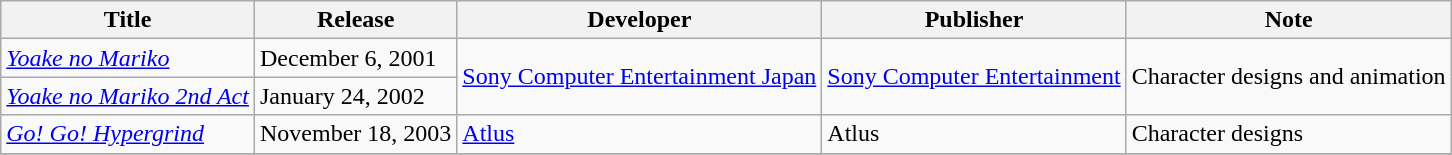<table class="wikitable" border="1">
<tr>
<th>Title</th>
<th>Release</th>
<th>Developer</th>
<th>Publisher</th>
<th>Note</th>
</tr>
<tr>
<td><em><a href='#'>Yoake no Mariko</a></em></td>
<td>December 6, 2001</td>
<td rowspan="2"><a href='#'>Sony Computer Entertainment Japan</a></td>
<td rowspan="2"><a href='#'>Sony Computer Entertainment</a></td>
<td rowspan="2">Character designs and animation</td>
</tr>
<tr>
<td><em><a href='#'>Yoake no Mariko 2nd Act</a></em></td>
<td>January 24, 2002</td>
</tr>
<tr>
<td><em><a href='#'>Go! Go! Hypergrind</a></em></td>
<td>November 18, 2003</td>
<td><a href='#'>Atlus</a></td>
<td>Atlus</td>
<td>Character designs</td>
</tr>
<tr>
</tr>
</table>
